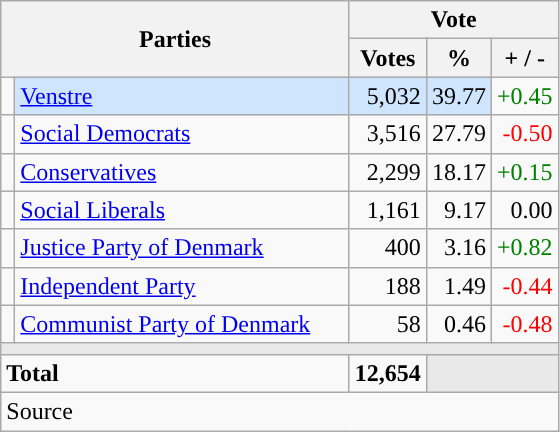<table class="wikitable" style="text-align:right;">
<tr>
<th style="text-align:centre;" rowspan="2" colspan="2" width="225">Parties</th>
<th colspan="3">Vote</th>
</tr>
<tr>
<th width="15">Votes</th>
<th width="15">%</th>
<th width="15">+ / -</th>
</tr>
<tr>
<td width="2" style="color:inherit;background:"></td>
<td bgcolor=#cfe5fe  align="left"><a href='#'>Venstre</a></td>
<td bgcolor=#cfe5fe>5,032</td>
<td bgcolor=#cfe5fe>39.77</td>
<td style=color:green;>+0.45</td>
</tr>
<tr>
<td width="2" style="color:inherit;background:"></td>
<td align="left"><a href='#'>Social Democrats</a></td>
<td>3,516</td>
<td>27.79</td>
<td style=color:red;>-0.50</td>
</tr>
<tr>
<td width="2" style="color:inherit;background:"></td>
<td align="left"><a href='#'>Conservatives</a></td>
<td>2,299</td>
<td>18.17</td>
<td style=color:green;>+0.15</td>
</tr>
<tr>
<td width="2" style="color:inherit;background:"></td>
<td align="left"><a href='#'>Social Liberals</a></td>
<td>1,161</td>
<td>9.17</td>
<td>0.00</td>
</tr>
<tr>
<td width="2" style="color:inherit;background:"></td>
<td align="left"><a href='#'>Justice Party of Denmark</a></td>
<td>400</td>
<td>3.16</td>
<td style=color:green;>+0.82</td>
</tr>
<tr>
<td width="2" style="color:inherit;background:"></td>
<td align="left"><a href='#'>Independent Party</a></td>
<td>188</td>
<td>1.49</td>
<td style=color:red;>-0.44</td>
</tr>
<tr>
<td width="2" style="color:inherit;background:"></td>
<td align="left"><a href='#'>Communist Party of Denmark</a></td>
<td>58</td>
<td>0.46</td>
<td style=color:red;>-0.48</td>
</tr>
<tr>
<td colspan="7" bgcolor="#E9E9E9"></td>
</tr>
<tr>
<td align="left" colspan="2"><strong>Total</strong></td>
<td><strong>12,654</strong></td>
<td bgcolor="#E9E9E9" colspan="2"></td>
</tr>
<tr>
<td align="left" colspan="6">Source</td>
</tr>
</table>
